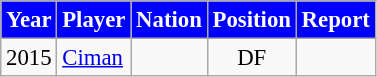<table class="wikitable" style="font-size: 95%; text-align: center;">
<tr>
<th style="background:#0000FF; color:white; text-align:center;">Year</th>
<th style="background:#0000FF; color:white; text-align:center;">Player</th>
<th style="background:#0000FF; color:white; text-align:center;">Nation</th>
<th style="background:#0000FF; color:white; text-align:center;">Position</th>
<th style="background:#0000FF; color:white; text-align:center;">Report</th>
</tr>
<tr>
<td>2015</td>
<td style="text-align:left;"><a href='#'>Ciman</a></td>
<td style="text-align:left;"></td>
<td>DF</td>
<td></td>
</tr>
</table>
